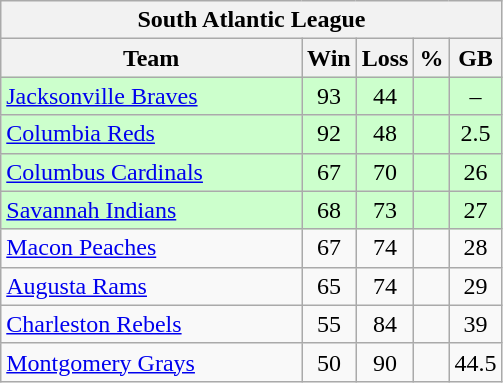<table class="wikitable">
<tr>
<th colspan="5">South Atlantic League</th>
</tr>
<tr>
<th width="60%">Team</th>
<th>Win</th>
<th>Loss</th>
<th>%</th>
<th>GB</th>
</tr>
<tr align=center bgcolor=ccffcc>
<td align=left><a href='#'>Jacksonville Braves</a></td>
<td>93</td>
<td>44</td>
<td></td>
<td>–</td>
</tr>
<tr align=center bgcolor=ccffcc>
<td align=left><a href='#'>Columbia Reds</a></td>
<td>92</td>
<td>48</td>
<td></td>
<td>2.5</td>
</tr>
<tr align=center bgcolor=ccffcc>
<td align=left><a href='#'>Columbus Cardinals</a></td>
<td>67</td>
<td>70</td>
<td></td>
<td>26</td>
</tr>
<tr align=center bgcolor=ccffcc>
<td align=left><a href='#'>Savannah Indians</a></td>
<td>68</td>
<td>73</td>
<td></td>
<td>27</td>
</tr>
<tr align=center>
<td align=left><a href='#'>Macon Peaches</a></td>
<td>67</td>
<td>74</td>
<td></td>
<td>28</td>
</tr>
<tr align=center>
<td align=left><a href='#'>Augusta Rams</a></td>
<td>65</td>
<td>74</td>
<td></td>
<td>29</td>
</tr>
<tr align=center>
<td align=left><a href='#'>Charleston Rebels</a></td>
<td>55</td>
<td>84</td>
<td></td>
<td>39</td>
</tr>
<tr align=center>
<td align=left><a href='#'>Montgomery Grays</a></td>
<td>50</td>
<td>90</td>
<td></td>
<td>44.5</td>
</tr>
</table>
